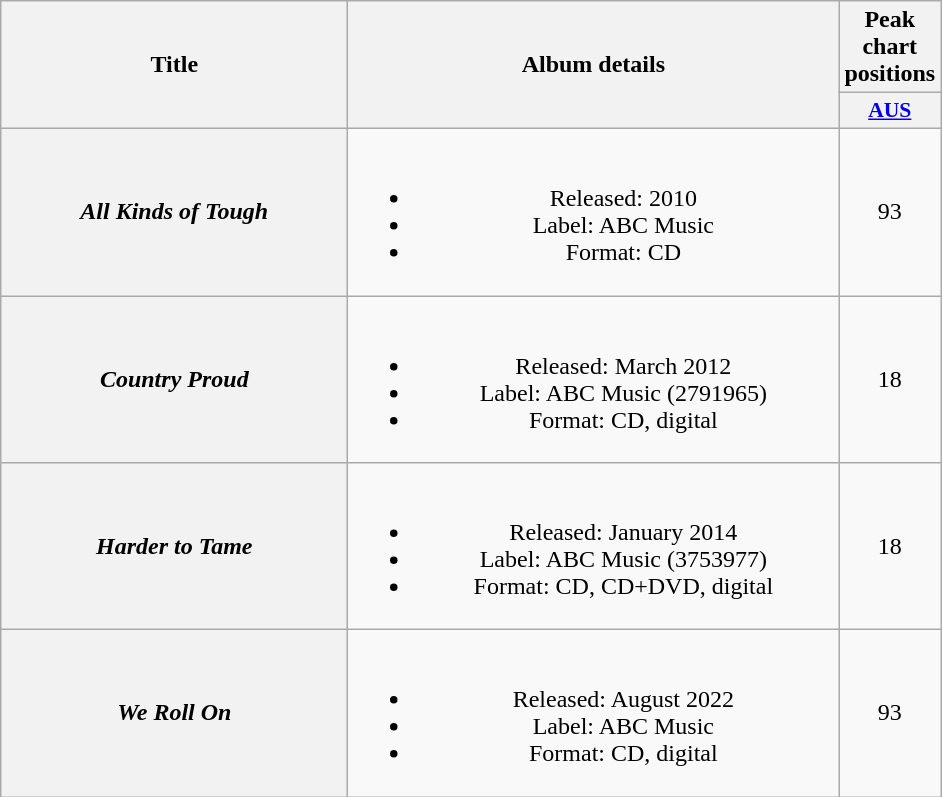<table class="wikitable plainrowheaders" style="text-align:center;" border="1">
<tr>
<th scope="col" rowspan="2" style="width:14em;">Title</th>
<th scope="col" rowspan="2" style="width:20em;">Album details</th>
<th scope="col" colspan="1">Peak chart positions</th>
</tr>
<tr>
<th scope="col" style="width:3em;font-size:90%;"><a href='#'>AUS</a><br></th>
</tr>
<tr>
<th scope="row"><em>All Kinds of Tough</em></th>
<td><br><ul><li>Released: 2010</li><li>Label: ABC Music</li><li>Format: CD</li></ul></td>
<td>93</td>
</tr>
<tr>
<th scope="row"><em>Country Proud</em></th>
<td><br><ul><li>Released: March 2012</li><li>Label: ABC Music (2791965)</li><li>Format: CD, digital</li></ul></td>
<td>18</td>
</tr>
<tr>
<th scope="row"><em>Harder to Tame</em></th>
<td><br><ul><li>Released: January 2014</li><li>Label: ABC Music (3753977)</li><li>Format: CD, CD+DVD, digital</li></ul></td>
<td>18</td>
</tr>
<tr>
<th scope="row"><em>We Roll On</em></th>
<td><br><ul><li>Released: August 2022</li><li>Label: ABC Music</li><li>Format: CD, digital</li></ul></td>
<td>93</td>
</tr>
</table>
